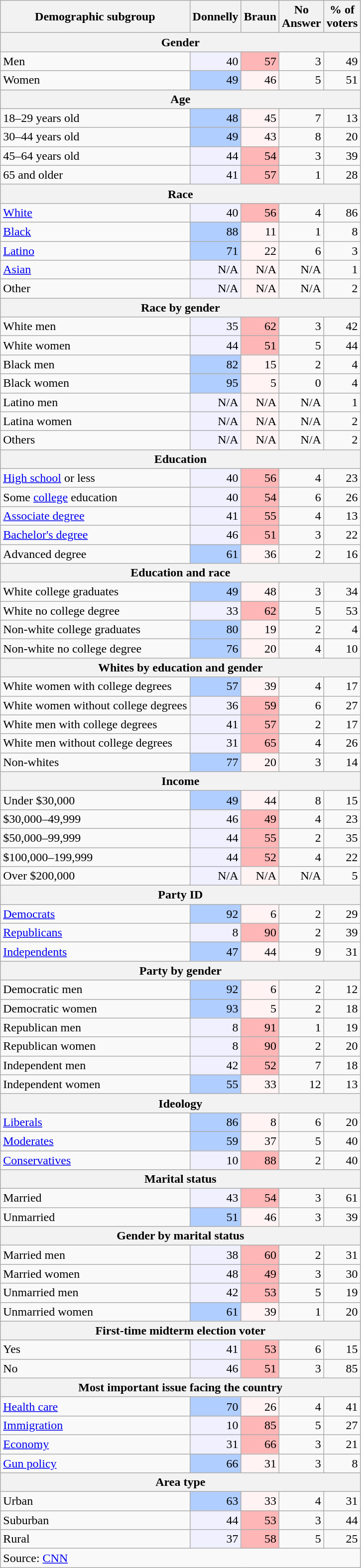<table class="wikitable">
<tr>
<th>Demographic subgroup</th>
<th>Donnelly</th>
<th>Braun</th>
<th>No<br>Answer</th>
<th>% of<br>voters</th>
</tr>
<tr>
<th colspan="5">Gender</th>
</tr>
<tr>
<td>Men</td>
<td style="text-align:right; background:#f0f0ff;">40</td>
<td style="text-align:right; background:#ffb6b6;">57</td>
<td style="text-align:right;">3</td>
<td style="text-align:right;">49</td>
</tr>
<tr>
<td>Women</td>
<td style="text-align:right; background:#b0ceff;">49</td>
<td style="text-align:right; background:#fff3f3;">46</td>
<td style="text-align:right;">5</td>
<td style="text-align:right;">51</td>
</tr>
<tr>
<th colspan="5">Age</th>
</tr>
<tr>
<td>18–29 years old</td>
<td style="text-align:right; background:#b0ceff;">48</td>
<td style="text-align:right; background:#fff3f3;">45</td>
<td style="text-align:right;">7</td>
<td style="text-align:right;">13</td>
</tr>
<tr>
<td>30–44 years old</td>
<td style="text-align:right; background:#b0ceff;">49</td>
<td style="text-align:right; background:#fff3f3;">43</td>
<td style="text-align:right;">8</td>
<td style="text-align:right;">20</td>
</tr>
<tr>
<td>45–64 years old</td>
<td style="text-align:right; background:#f0f0ff;">44</td>
<td style="text-align:right; background:#ffb6b6;">54</td>
<td style="text-align:right;">3</td>
<td style="text-align:right;">39</td>
</tr>
<tr>
<td>65 and older</td>
<td style="text-align:right; background:#f0f0ff;">41</td>
<td style="text-align:right; background:#ffb6b6;">57</td>
<td style="text-align:right;">1</td>
<td style="text-align:right;">28</td>
</tr>
<tr>
<th colspan="5">Race</th>
</tr>
<tr>
<td><a href='#'>White</a></td>
<td style="text-align:right; background:#f0f0ff;">40</td>
<td style="text-align:right; background:#ffb6b6;">56</td>
<td style="text-align:right;">4</td>
<td style="text-align:right;">86</td>
</tr>
<tr>
<td><a href='#'>Black</a></td>
<td style="text-align:right; background:#b0ceff;">88</td>
<td style="text-align:right; background:#fff3f3;">11</td>
<td style="text-align:right;">1</td>
<td style="text-align:right;">8</td>
</tr>
<tr>
<td><a href='#'>Latino</a></td>
<td style="text-align:right; background:#b0ceff;">71</td>
<td style="text-align:right; background:#fff3f3;">22</td>
<td style="text-align:right;">6</td>
<td style="text-align:right;">3</td>
</tr>
<tr>
<td><a href='#'>Asian</a></td>
<td style="text-align:right; background:#f0f0ff;">N/A</td>
<td style="text-align:right; background:#fff3f3;">N/A</td>
<td style="text-align:right;">N/A</td>
<td style="text-align:right;">1</td>
</tr>
<tr>
<td>Other</td>
<td style="text-align:right; background:#f0f0ff;">N/A</td>
<td style="text-align:right; background:#fff3f3;">N/A</td>
<td style="text-align:right;">N/A</td>
<td style="text-align:right;">2</td>
</tr>
<tr>
<th colspan="5">Race by gender</th>
</tr>
<tr>
<td>White men</td>
<td style="text-align:right; background:#f0f0ff;">35</td>
<td style="text-align:right; background:#ffb6b6;">62</td>
<td style="text-align:right;">3</td>
<td style="text-align:right;">42</td>
</tr>
<tr>
<td>White women</td>
<td style="text-align:right; background:#f0f0ff;">44</td>
<td style="text-align:right; background:#ffb6b6;">51</td>
<td style="text-align:right;">5</td>
<td style="text-align:right;">44</td>
</tr>
<tr>
<td>Black men</td>
<td style="text-align:right; background:#b0ceff;">82</td>
<td style="text-align:right; background:#fff3f3;">15</td>
<td style="text-align:right;">2</td>
<td style="text-align:right;">4</td>
</tr>
<tr>
<td>Black women</td>
<td style="text-align:right; background:#b0ceff;">95</td>
<td style="text-align:right; background:#fff3f3;">5</td>
<td style="text-align:right;">0</td>
<td style="text-align:right;">4</td>
</tr>
<tr>
<td>Latino men</td>
<td style="text-align:right; background:#f0f0ff;">N/A</td>
<td style="text-align:right; background:#fff3f3;">N/A</td>
<td style="text-align:right;">N/A</td>
<td style="text-align:right;">1</td>
</tr>
<tr>
<td>Latina women</td>
<td style="text-align:right; background:#f0f0ff;">N/A</td>
<td style="text-align:right; background:#fff3f3;">N/A</td>
<td style="text-align:right;">N/A</td>
<td style="text-align:right;">2</td>
</tr>
<tr>
<td>Others</td>
<td style="text-align:right; background:#f0f0ff;">N/A</td>
<td style="text-align:right; background:#fff3f3;">N/A</td>
<td style="text-align:right;">N/A</td>
<td style="text-align:right;">2</td>
</tr>
<tr>
<th colspan="5">Education</th>
</tr>
<tr>
<td><a href='#'>High school</a> or less</td>
<td style="text-align:right; background:#f0f0ff;">40</td>
<td style="text-align:right; background:#ffb6b6;">56</td>
<td style="text-align:right;">4</td>
<td style="text-align:right;">23</td>
</tr>
<tr>
<td>Some <a href='#'>college</a> education</td>
<td style="text-align:right; background:#f0f0ff;">40</td>
<td style="text-align:right; background:#ffb6b6;">54</td>
<td style="text-align:right;">6</td>
<td style="text-align:right;">26</td>
</tr>
<tr>
<td><a href='#'>Associate degree</a></td>
<td style="text-align:right; background:#f0f0ff;">41</td>
<td style="text-align:right; background:#ffb6b6;">55</td>
<td style="text-align:right;">4</td>
<td style="text-align:right;">13</td>
</tr>
<tr>
<td><a href='#'>Bachelor's degree</a></td>
<td style="text-align:right; background:#f0f0ff;">46</td>
<td style="text-align:right; background:#ffb6b6;">51</td>
<td style="text-align:right;">3</td>
<td style="text-align:right;">22</td>
</tr>
<tr>
<td>Advanced degree</td>
<td style="text-align:right; background:#b0ceff;">61</td>
<td style="text-align:right; background:#fff3f3;">36</td>
<td style="text-align:right;">2</td>
<td style="text-align:right;">16</td>
</tr>
<tr>
<th colspan="5">Education and race</th>
</tr>
<tr>
<td>White college graduates</td>
<td style="text-align:right; background:#b0ceff;">49</td>
<td style="text-align:right; background:#fff3f3;">48</td>
<td style="text-align:right;">3</td>
<td style="text-align:right;">34</td>
</tr>
<tr>
<td>White no college degree</td>
<td style="text-align:right; background:#f0f0ff;">33</td>
<td style="text-align:right; background:#ffb6b6;">62</td>
<td style="text-align:right;">5</td>
<td style="text-align:right;">53</td>
</tr>
<tr>
<td>Non-white college graduates</td>
<td style="text-align:right; background:#b0ceff;">80</td>
<td style="text-align:right; background:#fff3f3;">19</td>
<td style="text-align:right;">2</td>
<td style="text-align:right;">4</td>
</tr>
<tr>
<td>Non-white no college degree</td>
<td style="text-align:right; background:#b0ceff;">76</td>
<td style="text-align:right; background:#fff3f3;">20</td>
<td style="text-align:right;">4</td>
<td style="text-align:right;">10</td>
</tr>
<tr>
<th colspan="5">Whites by education and gender</th>
</tr>
<tr>
<td>White women with college degrees</td>
<td style="text-align:right; background:#b0ceff;">57</td>
<td style="text-align:right; background:#fff3f3;">39</td>
<td style="text-align:right;">4</td>
<td style="text-align:right;">17</td>
</tr>
<tr>
<td>White women without college degrees</td>
<td style="text-align:right; background:#f0f0ff;">36</td>
<td style="text-align:right; background:#ffb6b6;">59</td>
<td style="text-align:right;">6</td>
<td style="text-align:right;">27</td>
</tr>
<tr>
<td>White men with college degrees</td>
<td style="text-align:right; background:#f0f0ff;">41</td>
<td style="text-align:right; background:#ffb6b6;">57</td>
<td style="text-align:right;">2</td>
<td style="text-align:right;">17</td>
</tr>
<tr>
<td>White men without college degrees</td>
<td style="text-align:right; background:#f0f0ff;">31</td>
<td style="text-align:right; background:#ffb6b6;">65</td>
<td style="text-align:right;">4</td>
<td style="text-align:right;">26</td>
</tr>
<tr>
<td>Non-whites</td>
<td style="text-align:right; background:#b0ceff;">77</td>
<td style="text-align:right; background:#fff3f3;">20</td>
<td style="text-align:right;">3</td>
<td style="text-align:right;">14</td>
</tr>
<tr>
<th colspan=5>Income</th>
</tr>
<tr>
<td>Under $30,000</td>
<td style="text-align:right; background:#b0ceff;">49</td>
<td style="text-align:right; background:#fff3f3;">44</td>
<td style="text-align:right;">8</td>
<td style="text-align:right;">15</td>
</tr>
<tr>
<td>$30,000–49,999</td>
<td style="text-align:right; background:#f0f0ff;">46</td>
<td style="text-align:right; background:#ffb6b6;">49</td>
<td style="text-align:right;">4</td>
<td style="text-align:right;">23</td>
</tr>
<tr>
<td>$50,000–99,999</td>
<td style="text-align:right; background:#f0f0ff;">44</td>
<td style="text-align:right; background:#ffb6b6;">55</td>
<td style="text-align:right;">2</td>
<td style="text-align:right;">35</td>
</tr>
<tr>
<td>$100,000–199,999</td>
<td style="text-align:right; background:#f0f0ff;">44</td>
<td style="text-align:right; background:#ffb6b6;">52</td>
<td style="text-align:right;">4</td>
<td style="text-align:right;">22</td>
</tr>
<tr>
<td>Over $200,000</td>
<td style="text-align:right; background:#f0f0ff;">N/A</td>
<td style="text-align:right; background:#fff3f3;">N/A</td>
<td style="text-align:right;">N/A</td>
<td style="text-align:right;">5</td>
</tr>
<tr>
<th colspan="5">Party ID</th>
</tr>
<tr>
<td><a href='#'>Democrats</a></td>
<td style="text-align:right; background:#b0ceff;">92</td>
<td style="text-align:right; background:#fff3f3;">6</td>
<td style="text-align:right;">2</td>
<td style="text-align:right;">29</td>
</tr>
<tr>
<td><a href='#'>Republicans</a></td>
<td style="text-align:right; background:#f0f0ff;">8</td>
<td style="text-align:right; background:#ffb6b6;">90</td>
<td style="text-align:right;">2</td>
<td style="text-align:right;">39</td>
</tr>
<tr>
<td><a href='#'>Independents</a></td>
<td style="text-align:right; background:#b0ceff;">47</td>
<td style="text-align:right; background:#fff3f3;">44</td>
<td style="text-align:right;">9</td>
<td style="text-align:right;">31</td>
</tr>
<tr>
<th colspan="5">Party by gender</th>
</tr>
<tr>
<td>Democratic men</td>
<td style="text-align:right; background:#b0ceff;">92</td>
<td style="text-align:right; background:#fff3f3;">6</td>
<td style="text-align:right;">2</td>
<td style="text-align:right;">12</td>
</tr>
<tr>
<td>Democratic women</td>
<td style="text-align:right; background:#b0ceff;">93</td>
<td style="text-align:right; background:#fff3f3;">5</td>
<td style="text-align:right;">2</td>
<td style="text-align:right;">18</td>
</tr>
<tr>
<td>Republican men</td>
<td style="text-align:right; background:#f0f0ff;">8</td>
<td style="text-align:right; background:#ffb6b6;">91</td>
<td style="text-align:right;">1</td>
<td style="text-align:right;">19</td>
</tr>
<tr>
<td>Republican women</td>
<td style="text-align:right; background:#f0f0ff;">8</td>
<td style="text-align:right; background:#ffb6b6;">90</td>
<td style="text-align:right;">2</td>
<td style="text-align:right;">20</td>
</tr>
<tr>
<td>Independent men</td>
<td style="text-align:right; background:#f0f0ff;">42</td>
<td style="text-align:right; background:#ffb6b6;">52</td>
<td style="text-align:right;">7</td>
<td style="text-align:right;">18</td>
</tr>
<tr>
<td>Independent women</td>
<td style="text-align:right; background:#b0ceff;">55</td>
<td style="text-align:right; background:#fff3f3;">33</td>
<td style="text-align:right;">12</td>
<td style="text-align:right;">13</td>
</tr>
<tr>
<th colspan="5">Ideology</th>
</tr>
<tr>
<td><a href='#'>Liberals</a></td>
<td style="text-align:right; background:#b0ceff;">86</td>
<td style="text-align:right; background:#fff3f3;">8</td>
<td style="text-align:right;">6</td>
<td style="text-align:right;">20</td>
</tr>
<tr>
<td><a href='#'>Moderates</a></td>
<td style="text-align:right; background:#b0ceff;">59</td>
<td style="text-align:right; background:#fff3f3;">37</td>
<td style="text-align:right;">5</td>
<td style="text-align:right;">40</td>
</tr>
<tr>
<td><a href='#'>Conservatives</a></td>
<td style="text-align:right; background:#f0f0ff;">10</td>
<td style="text-align:right; background:#ffb6b6;">88</td>
<td style="text-align:right;">2</td>
<td style="text-align:right;">40</td>
</tr>
<tr>
<th colspan="5">Marital status</th>
</tr>
<tr>
<td>Married</td>
<td style="text-align:right; background:#f0f0ff;">43</td>
<td style="text-align:right; background:#ffb6b6;">54</td>
<td style="text-align:right;">3</td>
<td style="text-align:right;">61</td>
</tr>
<tr>
<td>Unmarried</td>
<td style="text-align:right; background:#b0ceff;">51</td>
<td style="text-align:right; background:#fff3f3;">46</td>
<td style="text-align:right;">3</td>
<td style="text-align:right;">39</td>
</tr>
<tr>
<th colspan="5">Gender by marital status</th>
</tr>
<tr>
<td>Married men</td>
<td style="text-align:right; background:#f0f0ff;">38</td>
<td style="text-align:right; background:#ffb6b6;">60</td>
<td style="text-align:right;">2</td>
<td style="text-align:right;">31</td>
</tr>
<tr>
<td>Married women</td>
<td style="text-align:right; background:#f0f0ff;">48</td>
<td style="text-align:right; background:#ffb6b6;">49</td>
<td style="text-align:right;">3</td>
<td style="text-align:right;">30</td>
</tr>
<tr>
<td>Unmarried men</td>
<td style="text-align:right; background:#f0f0ff;">42</td>
<td style="text-align:right; background:#ffb6b6;">53</td>
<td style="text-align:right;">5</td>
<td style="text-align:right;">19</td>
</tr>
<tr>
<td>Unmarried women</td>
<td style="text-align:right; background:#b0ceff;">61</td>
<td style="text-align:right; background:#fff3f3;">39</td>
<td style="text-align:right;">1</td>
<td style="text-align:right;">20</td>
</tr>
<tr>
<th colspan="5">First-time midterm election voter</th>
</tr>
<tr>
<td>Yes</td>
<td style="text-align:right; background:#f0f0ff;">41</td>
<td style="text-align:right; background:#ffb6b6;">53</td>
<td style="text-align:right;">6</td>
<td style="text-align:right;">15</td>
</tr>
<tr>
<td>No</td>
<td style="text-align:right; background:#f0f0ff;">46</td>
<td style="text-align:right; background:#ffb6b6;">51</td>
<td style="text-align:right;">3</td>
<td style="text-align:right;">85</td>
</tr>
<tr>
<th colspan="5">Most important issue facing the country</th>
</tr>
<tr>
<td><a href='#'>Health care</a></td>
<td style="text-align:right; background:#b0ceff;">70</td>
<td style="text-align:right; background:#fff3f3;">26</td>
<td style="text-align:right;">4</td>
<td style="text-align:right;">41</td>
</tr>
<tr>
<td><a href='#'>Immigration</a></td>
<td style="text-align:right; background:#f0f0ff;">10</td>
<td style="text-align:right; background:#ffb6b6;">85</td>
<td style="text-align:right;">5</td>
<td style="text-align:right;">27</td>
</tr>
<tr>
<td><a href='#'>Economy</a></td>
<td style="text-align:right; background:#f0f0ff;">31</td>
<td style="text-align:right; background:#ffb6b6;">66</td>
<td style="text-align:right;">3</td>
<td style="text-align:right;">21</td>
</tr>
<tr>
<td><a href='#'>Gun policy</a></td>
<td style="text-align:right; background:#b0ceff;">66</td>
<td style="text-align:right; background:#fff3f3;">31</td>
<td style="text-align:right;">3</td>
<td style="text-align:right;">8</td>
</tr>
<tr>
<th colspan="5">Area type</th>
</tr>
<tr>
<td>Urban</td>
<td style="text-align:right; background:#b0ceff;">63</td>
<td style="text-align:right; background:#fff3f3;">33</td>
<td style="text-align:right;">4</td>
<td style="text-align:right;">31</td>
</tr>
<tr>
<td>Suburban</td>
<td style="text-align:right; background:#f0f0ff;">44</td>
<td style="text-align:right; background:#ffb6b6;">53</td>
<td style="text-align:right;">3</td>
<td style="text-align:right;">44</td>
</tr>
<tr>
<td>Rural</td>
<td style="text-align:right; background:#f0f0ff;">37</td>
<td style="text-align:right; background:#ffb6b6;">58</td>
<td style="text-align:right;">5</td>
<td style="text-align:right;">25</td>
</tr>
<tr>
<td colspan="5">Source: <a href='#'>CNN</a></td>
</tr>
</table>
